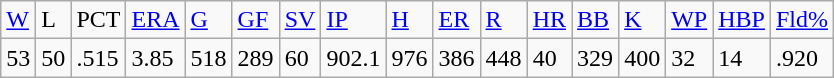<table class="wikitable">
<tr>
<td><a href='#'>W</a></td>
<td>L</td>
<td>PCT</td>
<td><a href='#'>ERA</a></td>
<td><a href='#'>G</a></td>
<td><a href='#'>GF</a></td>
<td><a href='#'>SV</a></td>
<td><a href='#'>IP</a></td>
<td><a href='#'>H</a></td>
<td><a href='#'>ER</a></td>
<td><a href='#'>R</a></td>
<td><a href='#'>HR</a></td>
<td><a href='#'>BB</a></td>
<td><a href='#'>K</a></td>
<td><a href='#'>WP</a></td>
<td><a href='#'>HBP</a></td>
<td><a href='#'>Fld%</a></td>
</tr>
<tr>
<td>53</td>
<td>50</td>
<td>.515</td>
<td>3.85</td>
<td>518</td>
<td>289</td>
<td>60</td>
<td>902.1</td>
<td>976</td>
<td>386</td>
<td>448</td>
<td>40</td>
<td>329</td>
<td>400</td>
<td>32</td>
<td>14</td>
<td>.920</td>
</tr>
</table>
